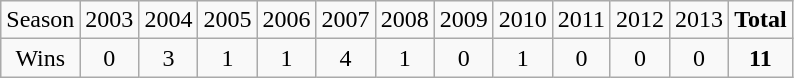<table class="wikitable sortable">
<tr>
<td>Season</td>
<td>2003</td>
<td>2004</td>
<td>2005</td>
<td>2006</td>
<td>2007</td>
<td>2008</td>
<td>2009</td>
<td>2010</td>
<td>2011</td>
<td>2012</td>
<td>2013</td>
<td><strong>Total</strong></td>
</tr>
<tr align=center>
<td>Wins</td>
<td>0</td>
<td>3</td>
<td>1</td>
<td>1</td>
<td>4</td>
<td>1</td>
<td>0</td>
<td>1</td>
<td>0</td>
<td>0</td>
<td>0</td>
<td><strong>11</strong></td>
</tr>
</table>
